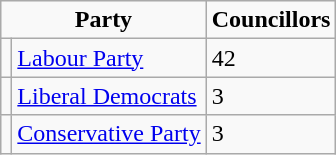<table class="wikitable">
<tr>
<td colspan="2" rowspan="1" align="center" valign="top"><strong>Party</strong></td>
<td valign="top"><strong>Councillors</strong><br></td>
</tr>
<tr>
<td></td>
<td><a href='#'>Labour Party</a></td>
<td>42</td>
</tr>
<tr>
<td></td>
<td><a href='#'>Liberal Democrats</a></td>
<td>3</td>
</tr>
<tr>
<td></td>
<td><a href='#'>Conservative Party</a></td>
<td>3</td>
</tr>
</table>
